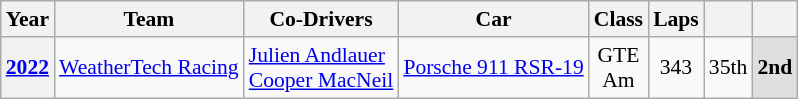<table class="wikitable" style="text-align:center; font-size:90%">
<tr>
<th>Year</th>
<th>Team</th>
<th>Co-Drivers</th>
<th>Car</th>
<th>Class</th>
<th>Laps</th>
<th></th>
<th></th>
</tr>
<tr>
<th><a href='#'>2022</a></th>
<td align="left"> <a href='#'>WeatherTech Racing</a></td>
<td align="left"> <a href='#'>Julien Andlauer</a><br> <a href='#'>Cooper MacNeil</a></td>
<td align="left"><a href='#'>Porsche 911 RSR-19</a></td>
<td>GTE<br>Am</td>
<td>343</td>
<td>35th</td>
<td style="background:#dfdfdf;"><strong>2nd</strong></td>
</tr>
</table>
